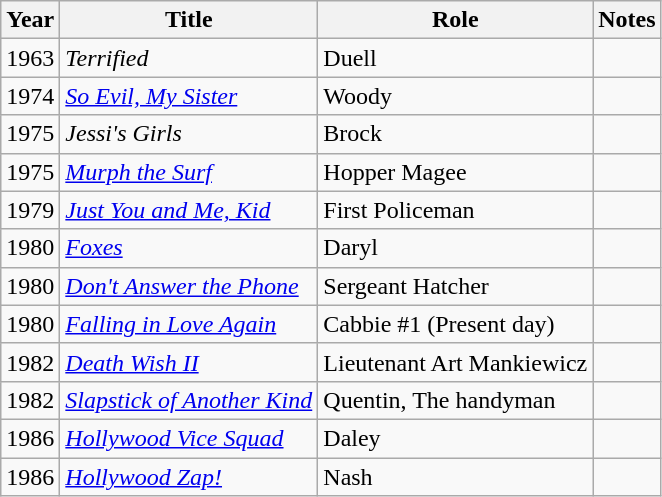<table class = "wikitable">
<tr>
<th>Year</th>
<th>Title</th>
<th>Role</th>
<th>Notes</th>
</tr>
<tr>
<td>1963</td>
<td><em>Terrified</em></td>
<td>Duell</td>
<td></td>
</tr>
<tr>
<td>1974</td>
<td><em><a href='#'>So Evil, My Sister</a></em></td>
<td>Woody</td>
<td></td>
</tr>
<tr>
<td>1975</td>
<td><em>Jessi's Girls</em></td>
<td>Brock</td>
<td></td>
</tr>
<tr>
<td>1975</td>
<td><em><a href='#'>Murph the Surf</a></em></td>
<td>Hopper Magee</td>
<td></td>
</tr>
<tr>
<td>1979</td>
<td><em><a href='#'>Just You and Me, Kid</a></em></td>
<td>First Policeman</td>
<td></td>
</tr>
<tr>
<td>1980</td>
<td><em><a href='#'>Foxes</a></em></td>
<td>Daryl</td>
<td></td>
</tr>
<tr>
<td>1980</td>
<td><em><a href='#'>Don't Answer the Phone</a></em></td>
<td>Sergeant Hatcher</td>
<td></td>
</tr>
<tr>
<td>1980</td>
<td><em><a href='#'>Falling in Love Again</a></em></td>
<td>Cabbie #1 (Present day)</td>
<td></td>
</tr>
<tr>
<td>1982</td>
<td><em><a href='#'>Death Wish II</a></em></td>
<td>Lieutenant Art Mankiewicz</td>
<td></td>
</tr>
<tr>
<td>1982</td>
<td><em><a href='#'>Slapstick of Another Kind</a></em></td>
<td>Quentin, The handyman</td>
<td></td>
</tr>
<tr>
<td>1986</td>
<td><em><a href='#'>Hollywood Vice Squad</a></em></td>
<td>Daley</td>
<td></td>
</tr>
<tr>
<td>1986</td>
<td><em><a href='#'>Hollywood Zap!</a></em></td>
<td>Nash</td>
<td></td>
</tr>
</table>
